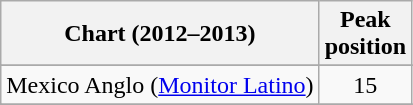<table class="wikitable sortable">
<tr>
<th>Chart (2012–2013)</th>
<th>Peak<br>position</th>
</tr>
<tr>
</tr>
<tr>
</tr>
<tr>
</tr>
<tr>
</tr>
<tr>
</tr>
<tr>
</tr>
<tr>
</tr>
<tr>
</tr>
<tr>
</tr>
<tr>
</tr>
<tr>
</tr>
<tr>
<td>Mexico Anglo (<a href='#'>Monitor Latino</a>)</td>
<td align="center">15</td>
</tr>
<tr>
</tr>
<tr>
</tr>
<tr>
</tr>
<tr>
</tr>
<tr>
</tr>
<tr>
</tr>
<tr>
</tr>
<tr>
</tr>
<tr>
</tr>
<tr>
</tr>
<tr>
</tr>
<tr>
</tr>
<tr>
</tr>
<tr>
</tr>
</table>
